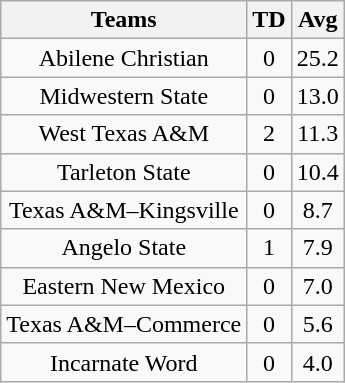<table class="wikitable sortable" style="text-align: center;">
<tr>
<th>Teams</th>
<th>TD</th>
<th>Avg</th>
</tr>
<tr>
<td style=>Abilene Christian</td>
<td>0</td>
<td>25.2</td>
</tr>
<tr>
<td style=>Midwestern State</td>
<td>0</td>
<td>13.0</td>
</tr>
<tr>
<td style=>West Texas A&M</td>
<td>2</td>
<td>11.3</td>
</tr>
<tr>
<td style=>Tarleton State</td>
<td>0</td>
<td>10.4</td>
</tr>
<tr>
<td style=>Texas A&M–Kingsville</td>
<td>0</td>
<td>8.7</td>
</tr>
<tr>
<td style=>Angelo State</td>
<td>1</td>
<td>7.9</td>
</tr>
<tr>
<td style=>Eastern New Mexico</td>
<td>0</td>
<td>7.0</td>
</tr>
<tr>
<td style=>Texas A&M–Commerce</td>
<td>0</td>
<td>5.6</td>
</tr>
<tr>
<td style=>Incarnate Word</td>
<td>0</td>
<td>4.0</td>
</tr>
</table>
